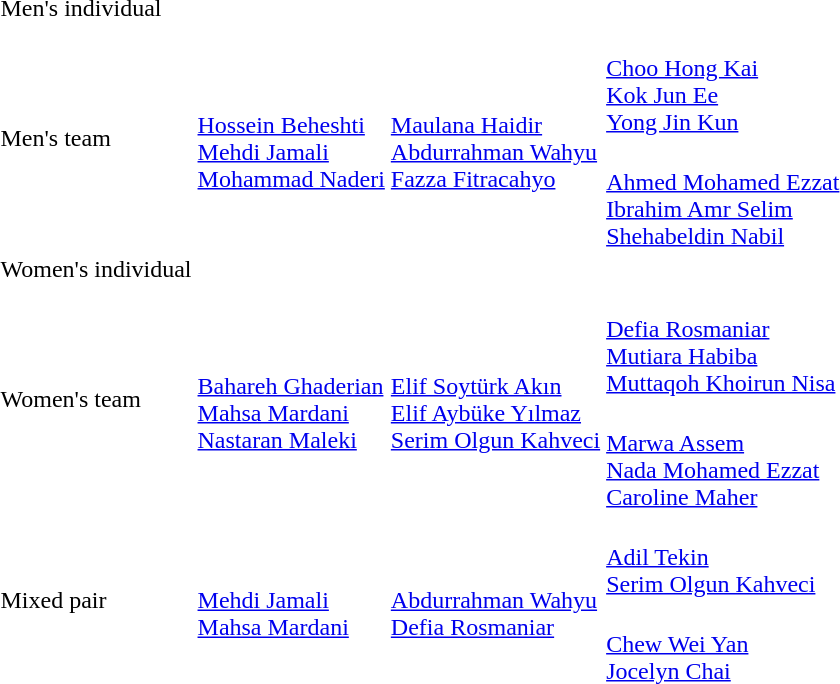<table>
<tr>
<td rowspan=2>Men's individual</td>
<td rowspan=2></td>
<td rowspan=2></td>
<td></td>
</tr>
<tr>
<td></td>
</tr>
<tr>
<td rowspan=2>Men's team</td>
<td rowspan=2><br><a href='#'>Hossein Beheshti</a><br><a href='#'>Mehdi Jamali</a><br><a href='#'>Mohammad Naderi</a></td>
<td rowspan=2><br><a href='#'>Maulana Haidir</a><br><a href='#'>Abdurrahman Wahyu</a><br><a href='#'>Fazza Fitracahyo</a></td>
<td><br><a href='#'>Choo Hong Kai</a><br><a href='#'>Kok Jun Ee</a><br><a href='#'>Yong Jin Kun</a></td>
</tr>
<tr>
<td><br><a href='#'>Ahmed Mohamed Ezzat</a><br><a href='#'>Ibrahim Amr Selim</a><br><a href='#'>Shehabeldin Nabil</a></td>
</tr>
<tr>
<td rowspan=2>Women's individual</td>
<td rowspan=2></td>
<td rowspan=2></td>
<td></td>
</tr>
<tr>
<td></td>
</tr>
<tr>
<td rowspan=2>Women's team</td>
<td rowspan=2><br><a href='#'>Bahareh Ghaderian</a><br><a href='#'>Mahsa Mardani</a><br><a href='#'>Nastaran Maleki</a></td>
<td rowspan=2><br><a href='#'>Elif Soytürk Akın</a><br><a href='#'>Elif Aybüke Yılmaz</a><br><a href='#'>Serim Olgun Kahveci</a></td>
<td><br><a href='#'>Defia Rosmaniar</a><br><a href='#'>Mutiara Habiba</a><br><a href='#'>Muttaqoh Khoirun Nisa</a></td>
</tr>
<tr>
<td><br><a href='#'>Marwa Assem</a><br><a href='#'>Nada Mohamed Ezzat</a><br><a href='#'>Caroline Maher</a></td>
</tr>
<tr>
<td rowspan=2>Mixed pair</td>
<td rowspan=2><br><a href='#'>Mehdi Jamali</a><br><a href='#'>Mahsa Mardani</a></td>
<td rowspan=2><br><a href='#'>Abdurrahman Wahyu</a><br><a href='#'>Defia Rosmaniar</a></td>
<td><br><a href='#'>Adil Tekin</a><br><a href='#'>Serim Olgun Kahveci</a></td>
</tr>
<tr>
<td><br><a href='#'>Chew Wei Yan</a><br><a href='#'>Jocelyn Chai</a></td>
</tr>
</table>
